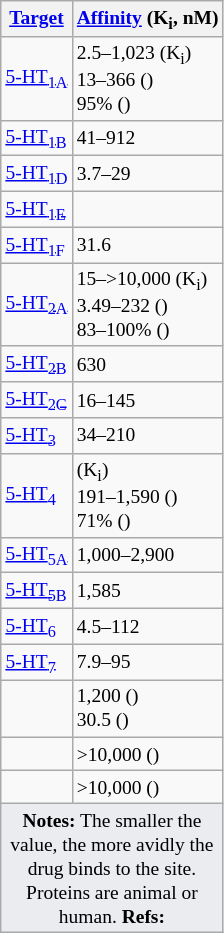<table class="wikitable floatright" style="font-size:small;">
<tr>
<th><a href='#'>Target</a></th>
<th><a href='#'>Affinity</a> (K<sub>i</sub>, nM)</th>
</tr>
<tr>
<td><a href='#'>5-HT<sub>1A</sub></a></td>
<td>2.5–1,023 (K<sub>i</sub>)<br>13–366 ()<br>95% ()</td>
</tr>
<tr>
<td><a href='#'>5-HT<sub>1B</sub></a></td>
<td>41–912</td>
</tr>
<tr>
<td><a href='#'>5-HT<sub>1D</sub></a></td>
<td>3.7–29</td>
</tr>
<tr>
<td><a href='#'>5-HT<sub>1E</sub></a></td>
<td></td>
</tr>
<tr>
<td><a href='#'>5-HT<sub>1F</sub></a></td>
<td>31.6</td>
</tr>
<tr>
<td><a href='#'>5-HT<sub>2A</sub></a></td>
<td>15–>10,000 (K<sub>i</sub>)<br>3.49–232 ()<br>83–100% ()</td>
</tr>
<tr>
<td><a href='#'>5-HT<sub>2B</sub></a></td>
<td>630</td>
</tr>
<tr>
<td><a href='#'>5-HT<sub>2C</sub></a></td>
<td>16–145</td>
</tr>
<tr>
<td><a href='#'>5-HT<sub>3</sub></a></td>
<td>34–210</td>
</tr>
<tr>
<td><a href='#'>5-HT<sub>4</sub></a></td>
<td> (K<sub>i</sub>)<br>191–1,590 ()<br>71% ()</td>
</tr>
<tr>
<td><a href='#'>5-HT<sub>5A</sub></a></td>
<td>1,000–2,900</td>
</tr>
<tr>
<td><a href='#'>5-HT<sub>5B</sub></a></td>
<td>1,585</td>
</tr>
<tr>
<td><a href='#'>5-HT<sub>6</sub></a></td>
<td>4.5–112</td>
</tr>
<tr>
<td><a href='#'>5-HT<sub>7</sub></a></td>
<td>7.9–95</td>
</tr>
<tr>
<td></td>
<td>1,200 ()<br>30.5 ()</td>
</tr>
<tr>
<td></td>
<td>>10,000 ()</td>
</tr>
<tr>
<td></td>
<td>>10,000 ()</td>
</tr>
<tr class="sortbottom">
<td colspan="2" style="width: 1px; background-color:#eaecf0; text-align: center;"><strong>Notes:</strong> The smaller the value, the more avidly the drug binds to the site. Proteins are animal or human. <strong>Refs:</strong> <br></td>
</tr>
</table>
